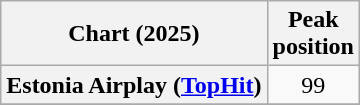<table class="wikitable plainrowheaders" style="text-align:center">
<tr>
<th>Chart (2025)</th>
<th>Peak<br>position</th>
</tr>
<tr>
<th scope="row">Estonia Airplay (<a href='#'>TopHit</a>)</th>
<td>99</td>
</tr>
<tr>
</tr>
</table>
